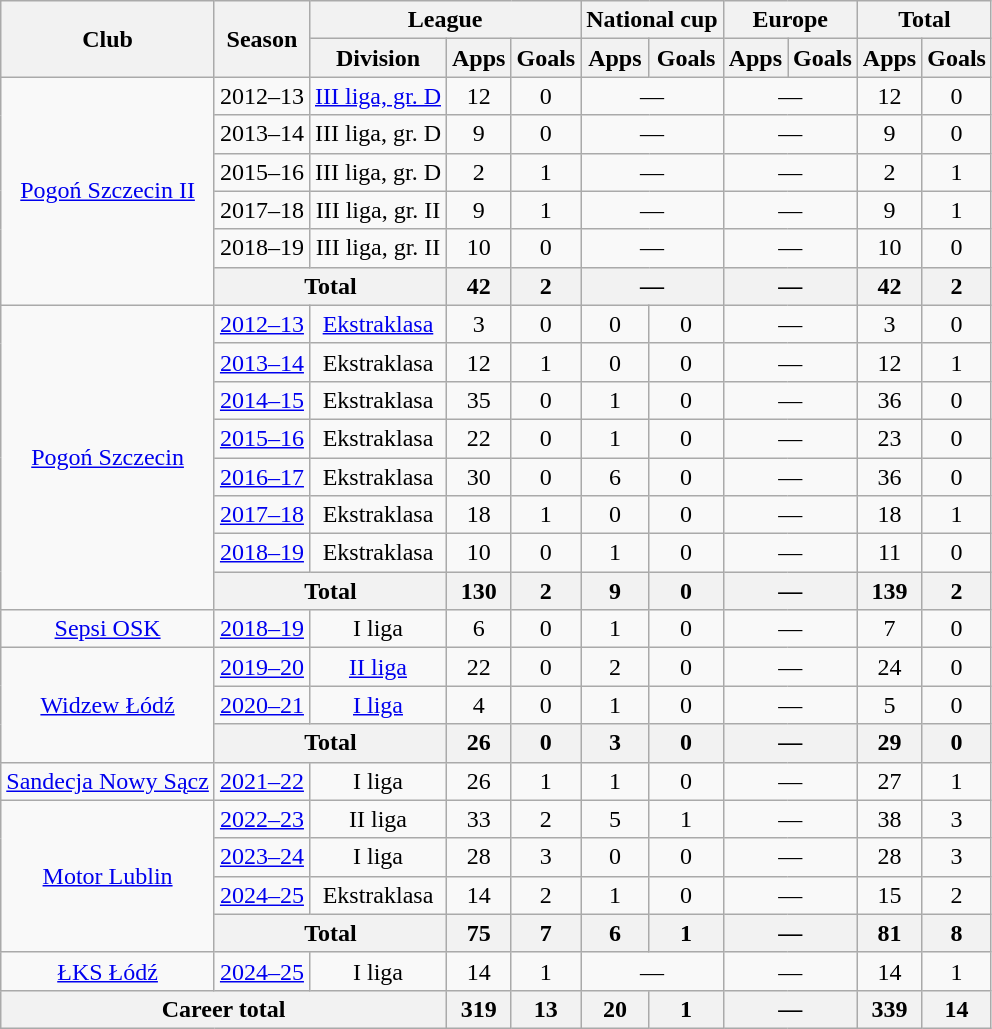<table class="wikitable" style="text-align: center;">
<tr>
<th rowspan="2">Club</th>
<th rowspan="2">Season</th>
<th colspan="3">League</th>
<th colspan="2">National cup</th>
<th colspan="2">Europe</th>
<th colspan="2">Total</th>
</tr>
<tr>
<th>Division</th>
<th>Apps</th>
<th>Goals</th>
<th>Apps</th>
<th>Goals</th>
<th>Apps</th>
<th>Goals</th>
<th>Apps</th>
<th>Goals</th>
</tr>
<tr>
<td rowspan="6"><a href='#'>Pogoń Szczecin II</a></td>
<td>2012–13</td>
<td><a href='#'>III liga, gr. D</a></td>
<td>12</td>
<td>0</td>
<td colspan="2">—</td>
<td colspan="2">—</td>
<td>12</td>
<td>0</td>
</tr>
<tr>
<td>2013–14</td>
<td>III liga, gr. D</td>
<td>9</td>
<td>0</td>
<td colspan="2">—</td>
<td colspan="2">—</td>
<td>9</td>
<td>0</td>
</tr>
<tr>
<td>2015–16</td>
<td>III liga, gr. D</td>
<td>2</td>
<td>1</td>
<td colspan="2">—</td>
<td colspan="2">—</td>
<td>2</td>
<td>1</td>
</tr>
<tr>
<td>2017–18</td>
<td>III liga, gr. II</td>
<td>9</td>
<td>1</td>
<td colspan="2">—</td>
<td colspan="2">—</td>
<td>9</td>
<td>1</td>
</tr>
<tr>
<td>2018–19</td>
<td>III liga, gr. II</td>
<td>10</td>
<td>0</td>
<td colspan="2">—</td>
<td colspan="2">—</td>
<td>10</td>
<td>0</td>
</tr>
<tr>
<th colspan="2">Total</th>
<th>42</th>
<th>2</th>
<th colspan="2">—</th>
<th colspan="2">—</th>
<th>42</th>
<th>2</th>
</tr>
<tr>
<td rowspan="8"><a href='#'>Pogoń Szczecin</a></td>
<td><a href='#'>2012–13</a></td>
<td><a href='#'>Ekstraklasa</a></td>
<td>3</td>
<td>0</td>
<td>0</td>
<td>0</td>
<td colspan="2">—</td>
<td>3</td>
<td>0</td>
</tr>
<tr>
<td><a href='#'>2013–14</a></td>
<td>Ekstraklasa</td>
<td>12</td>
<td>1</td>
<td>0</td>
<td>0</td>
<td colspan="2">—</td>
<td>12</td>
<td>1</td>
</tr>
<tr>
<td><a href='#'>2014–15</a></td>
<td>Ekstraklasa</td>
<td>35</td>
<td>0</td>
<td>1</td>
<td>0</td>
<td colspan="2">—</td>
<td>36</td>
<td>0</td>
</tr>
<tr>
<td><a href='#'>2015–16</a></td>
<td>Ekstraklasa</td>
<td>22</td>
<td>0</td>
<td>1</td>
<td>0</td>
<td colspan="2">—</td>
<td>23</td>
<td>0</td>
</tr>
<tr>
<td><a href='#'>2016–17</a></td>
<td>Ekstraklasa</td>
<td>30</td>
<td>0</td>
<td>6</td>
<td>0</td>
<td colspan="2">—</td>
<td>36</td>
<td>0</td>
</tr>
<tr>
<td><a href='#'>2017–18</a></td>
<td>Ekstraklasa</td>
<td>18</td>
<td>1</td>
<td>0</td>
<td>0</td>
<td colspan="2">—</td>
<td>18</td>
<td>1</td>
</tr>
<tr>
<td><a href='#'>2018–19</a></td>
<td>Ekstraklasa</td>
<td>10</td>
<td>0</td>
<td>1</td>
<td>0</td>
<td colspan="2">—</td>
<td>11</td>
<td>0</td>
</tr>
<tr>
<th colspan="2">Total</th>
<th>130</th>
<th>2</th>
<th>9</th>
<th>0</th>
<th colspan="2">—</th>
<th>139</th>
<th>2</th>
</tr>
<tr>
<td><a href='#'>Sepsi OSK</a></td>
<td><a href='#'>2018–19</a></td>
<td>I liga</td>
<td>6</td>
<td>0</td>
<td>1</td>
<td>0</td>
<td colspan="2">—</td>
<td>7</td>
<td>0</td>
</tr>
<tr>
<td rowspan="3"><a href='#'>Widzew Łódź</a></td>
<td><a href='#'>2019–20</a></td>
<td><a href='#'>II liga</a></td>
<td>22</td>
<td>0</td>
<td>2</td>
<td>0</td>
<td colspan="2">—</td>
<td>24</td>
<td>0</td>
</tr>
<tr>
<td><a href='#'>2020–21</a></td>
<td><a href='#'>I liga</a></td>
<td>4</td>
<td>0</td>
<td>1</td>
<td>0</td>
<td colspan="2">—</td>
<td>5</td>
<td>0</td>
</tr>
<tr>
<th colspan="2">Total</th>
<th>26</th>
<th>0</th>
<th>3</th>
<th>0</th>
<th colspan="2">—</th>
<th>29</th>
<th>0</th>
</tr>
<tr>
<td><a href='#'>Sandecja Nowy Sącz</a></td>
<td><a href='#'>2021–22</a></td>
<td>I liga</td>
<td>26</td>
<td>1</td>
<td>1</td>
<td>0</td>
<td colspan="2">—</td>
<td>27</td>
<td>1</td>
</tr>
<tr>
<td rowspan="4"><a href='#'>Motor Lublin</a></td>
<td><a href='#'>2022–23</a></td>
<td>II liga</td>
<td>33</td>
<td>2</td>
<td>5</td>
<td>1</td>
<td colspan="2">—</td>
<td>38</td>
<td>3</td>
</tr>
<tr>
<td><a href='#'>2023–24</a></td>
<td>I liga</td>
<td>28</td>
<td>3</td>
<td>0</td>
<td>0</td>
<td colspan="2">—</td>
<td>28</td>
<td>3</td>
</tr>
<tr>
<td><a href='#'>2024–25</a></td>
<td>Ekstraklasa</td>
<td>14</td>
<td>2</td>
<td>1</td>
<td>0</td>
<td colspan="2">—</td>
<td>15</td>
<td>2</td>
</tr>
<tr>
<th colspan="2">Total</th>
<th>75</th>
<th>7</th>
<th>6</th>
<th>1</th>
<th colspan="2">—</th>
<th>81</th>
<th>8</th>
</tr>
<tr>
<td><a href='#'>ŁKS Łódź</a></td>
<td><a href='#'>2024–25</a></td>
<td>I liga</td>
<td>14</td>
<td>1</td>
<td colspan="2">—</td>
<td colspan="2">—</td>
<td>14</td>
<td>1</td>
</tr>
<tr>
<th colspan="3">Career total</th>
<th>319</th>
<th>13</th>
<th>20</th>
<th>1</th>
<th colspan="2">—</th>
<th>339</th>
<th>14</th>
</tr>
</table>
